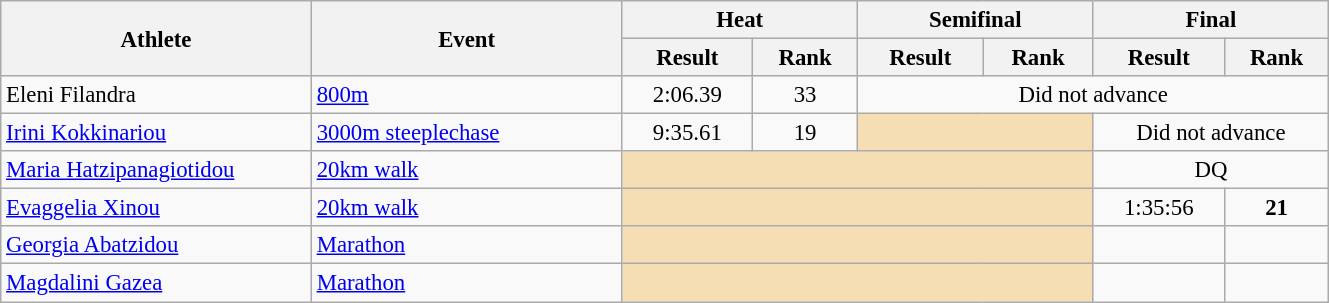<table class=wikitable style="font-size:95%">
<tr>
<th rowspan="2" width=200>Athlete</th>
<th rowspan="2" width=200>Event</th>
<th colspan="2" width=150>Heat</th>
<th colspan="2" width=150>Semifinal</th>
<th colspan="2" width=150>Final</th>
</tr>
<tr>
<th>Result</th>
<th>Rank</th>
<th>Result</th>
<th>Rank</th>
<th>Result</th>
<th>Rank</th>
</tr>
<tr>
<td>Eleni Filandra</td>
<td><a href='#'>800m</a></td>
<td align=center>2:06.39</td>
<td align=center>33</td>
<td colspan="4" align=center>Did not advance</td>
</tr>
<tr>
<td><a href='#'>Irini Kokkinariou</a></td>
<td><a href='#'>3000m steeplechase</a></td>
<td align=center>9:35.61</td>
<td align=center>19</td>
<td colspan="2" bgcolor="wheat"></td>
<td colspan="2" align=center>Did not advance</td>
</tr>
<tr>
<td><a href='#'>Maria Hatzipanagiotidou</a></td>
<td><a href='#'>20km walk</a></td>
<td colspan="4" bgcolor="wheat"></td>
<td colspan="2" align=center>DQ</td>
</tr>
<tr>
<td><a href='#'>Evaggelia Xinou</a></td>
<td><a href='#'>20km walk</a></td>
<td colspan="4" bgcolor="wheat"></td>
<td align=center>1:35:56</td>
<td align=center><strong>21</strong></td>
</tr>
<tr>
<td><a href='#'>Georgia Abatzidou</a></td>
<td><a href='#'>Marathon</a></td>
<td colspan="4" bgcolor="wheat"></td>
<td></td>
<td></td>
</tr>
<tr>
<td><a href='#'>Magdalini Gazea</a></td>
<td><a href='#'>Marathon</a></td>
<td colspan="4" bgcolor="wheat"></td>
<td></td>
<td></td>
</tr>
</table>
